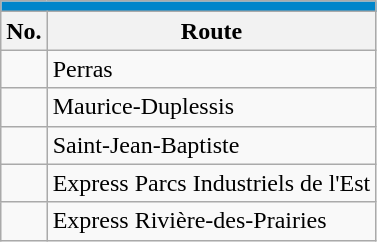<table align=center class="wikitable">
<tr>
<th style="background: #0085CA; font-size:100%; color:#FFFFFF;"colspan="4"><a href='#'></a></th>
</tr>
<tr>
<th>No.</th>
<th>Route</th>
</tr>
<tr>
<td {{Avoid wrap> </td>
<td>Perras</td>
</tr>
<tr>
<td {{Avoid wrap> </td>
<td>Maurice-Duplessis</td>
</tr>
<tr>
<td></td>
<td>Saint-Jean-Baptiste</td>
</tr>
<tr>
<td></td>
<td>Express Parcs Industriels de l'Est</td>
</tr>
<tr>
<td></td>
<td>Express Rivière-des-Prairies</td>
</tr>
</table>
